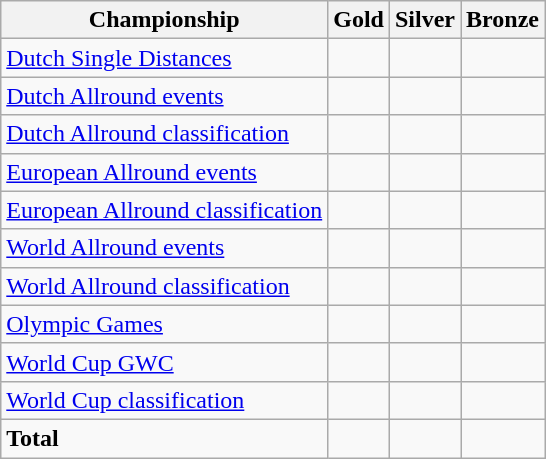<table class="wikitable">
<tr>
<th>Championship</th>
<th>Gold <br> </th>
<th>Silver <br> </th>
<th>Bronze <br> </th>
</tr>
<tr>
<td><a href='#'>Dutch Single Distances</a></td>
<td></td>
<td></td>
<td></td>
</tr>
<tr>
<td><a href='#'>Dutch Allround events</a></td>
<td></td>
<td></td>
<td></td>
</tr>
<tr>
<td><a href='#'>Dutch Allround classification</a></td>
<td></td>
<td></td>
<td></td>
</tr>
<tr>
<td><a href='#'>European Allround events</a></td>
<td></td>
<td></td>
<td></td>
</tr>
<tr>
<td><a href='#'>European Allround classification</a></td>
<td></td>
<td></td>
<td></td>
</tr>
<tr>
<td><a href='#'>World Allround events</a></td>
<td></td>
<td></td>
<td></td>
</tr>
<tr>
<td><a href='#'>World Allround classification</a></td>
<td></td>
<td></td>
<td></td>
</tr>
<tr>
<td><a href='#'>Olympic Games</a></td>
<td></td>
<td></td>
<td></td>
</tr>
<tr>
<td><a href='#'>World Cup GWC</a></td>
<td></td>
<td></td>
<td></td>
</tr>
<tr>
<td><a href='#'>World Cup classification</a></td>
<td></td>
<td></td>
<td></td>
</tr>
<tr>
<td><strong>Total</strong></td>
<td></td>
<td></td>
<td></td>
</tr>
</table>
